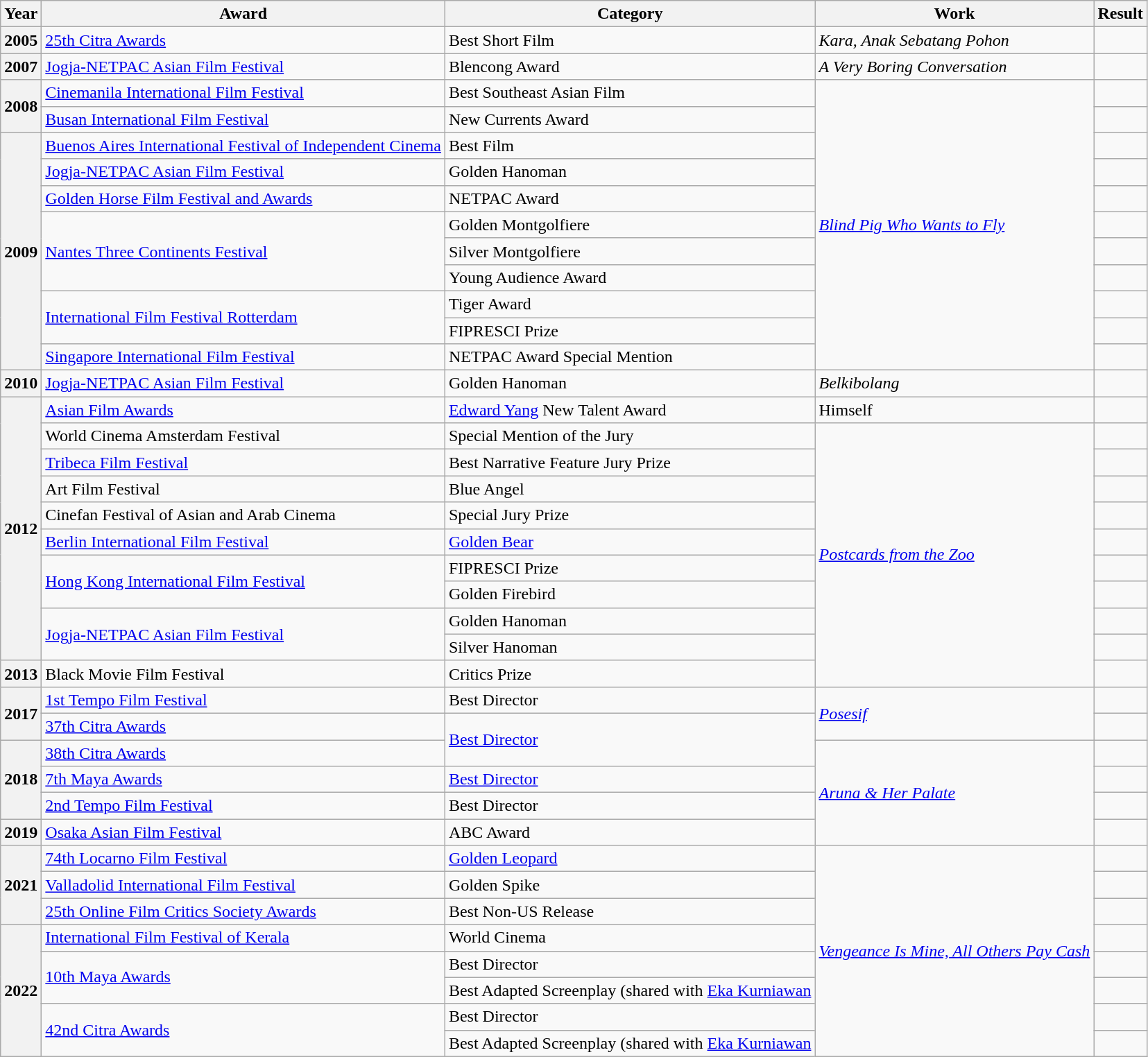<table class="wikitable sortable">
<tr>
<th>Year</th>
<th>Award</th>
<th>Category</th>
<th>Work</th>
<th>Result</th>
</tr>
<tr>
<th>2005</th>
<td><a href='#'>25th Citra Awards</a></td>
<td>Best Short Film</td>
<td><em>Kara, Anak Sebatang Pohon</em></td>
<td></td>
</tr>
<tr>
<th>2007</th>
<td><a href='#'>Jogja-NETPAC Asian Film Festival</a></td>
<td>Blencong Award</td>
<td><em>A Very Boring Conversation</em></td>
<td></td>
</tr>
<tr>
<th rowspan="2">2008</th>
<td><a href='#'>Cinemanila International Film Festival</a></td>
<td>Best Southeast Asian Film</td>
<td rowspan="11"><em><a href='#'>Blind Pig Who Wants to Fly</a></em></td>
<td></td>
</tr>
<tr>
<td><a href='#'>Busan International Film Festival</a></td>
<td>New Currents Award</td>
<td></td>
</tr>
<tr>
<th rowspan="9">2009</th>
<td><a href='#'>Buenos Aires International Festival of Independent Cinema</a></td>
<td>Best Film</td>
<td></td>
</tr>
<tr>
<td><a href='#'>Jogja-NETPAC Asian Film Festival</a></td>
<td>Golden Hanoman</td>
<td></td>
</tr>
<tr>
<td><a href='#'>Golden Horse Film Festival and Awards</a></td>
<td>NETPAC Award</td>
<td></td>
</tr>
<tr>
<td rowspan="3"><a href='#'>Nantes Three Continents Festival</a></td>
<td>Golden Montgolfiere</td>
<td></td>
</tr>
<tr>
<td>Silver Montgolfiere</td>
<td></td>
</tr>
<tr>
<td>Young Audience Award</td>
<td></td>
</tr>
<tr>
<td rowspan="2"><a href='#'>International Film Festival Rotterdam</a></td>
<td>Tiger Award</td>
<td></td>
</tr>
<tr>
<td>FIPRESCI Prize</td>
<td></td>
</tr>
<tr>
<td><a href='#'>Singapore International Film Festival</a></td>
<td>NETPAC Award Special Mention</td>
<td></td>
</tr>
<tr>
<th>2010</th>
<td><a href='#'>Jogja-NETPAC Asian Film Festival</a></td>
<td>Golden Hanoman</td>
<td><em>Belkibolang</em></td>
<td></td>
</tr>
<tr>
<th rowspan="10">2012</th>
<td><a href='#'>Asian Film Awards</a></td>
<td><a href='#'>Edward Yang</a> New Talent Award</td>
<td>Himself</td>
<td></td>
</tr>
<tr>
<td>World Cinema Amsterdam Festival</td>
<td>Special Mention of the Jury</td>
<td rowspan="10"><em><a href='#'>Postcards from the Zoo</a></em></td>
<td></td>
</tr>
<tr>
<td><a href='#'>Tribeca Film Festival</a></td>
<td>Best Narrative Feature Jury Prize</td>
<td></td>
</tr>
<tr>
<td>Art Film Festival</td>
<td>Blue Angel</td>
<td></td>
</tr>
<tr>
<td>Cinefan Festival of Asian and Arab Cinema</td>
<td>Special Jury Prize</td>
<td></td>
</tr>
<tr>
<td><a href='#'>Berlin International Film Festival</a></td>
<td><a href='#'>Golden Bear</a></td>
<td></td>
</tr>
<tr>
<td rowspan="2"><a href='#'>Hong Kong International Film Festival</a></td>
<td>FIPRESCI Prize</td>
<td></td>
</tr>
<tr>
<td>Golden Firebird</td>
<td></td>
</tr>
<tr>
<td rowspan="2"><a href='#'>Jogja-NETPAC Asian Film Festival</a></td>
<td>Golden Hanoman</td>
<td></td>
</tr>
<tr>
<td>Silver Hanoman</td>
<td></td>
</tr>
<tr>
<th>2013</th>
<td>Black Movie Film Festival</td>
<td>Critics Prize</td>
<td></td>
</tr>
<tr>
<th rowspan="2">2017</th>
<td><a href='#'>1st Tempo Film Festival</a></td>
<td>Best Director</td>
<td rowspan="2"><em><a href='#'>Posesif</a></em></td>
<td></td>
</tr>
<tr>
<td><a href='#'>37th Citra Awards</a></td>
<td rowspan="2"><a href='#'>Best Director</a></td>
<td></td>
</tr>
<tr>
<th rowspan="3">2018</th>
<td><a href='#'>38th Citra Awards</a></td>
<td rowspan="4"><em><a href='#'>Aruna & Her Palate</a></em></td>
<td></td>
</tr>
<tr>
<td><a href='#'>7th Maya Awards</a></td>
<td><a href='#'>Best Director</a></td>
<td></td>
</tr>
<tr>
<td><a href='#'>2nd Tempo Film Festival</a></td>
<td>Best Director</td>
<td></td>
</tr>
<tr>
<th>2019</th>
<td><a href='#'>Osaka Asian Film Festival</a></td>
<td>ABC Award</td>
<td></td>
</tr>
<tr>
<th rowspan="3">2021</th>
<td><a href='#'>74th Locarno Film Festival</a></td>
<td><a href='#'>Golden Leopard</a></td>
<td rowspan="8"><em><a href='#'>Vengeance Is Mine, All Others Pay Cash</a></em></td>
<td></td>
</tr>
<tr>
<td><a href='#'>Valladolid International Film Festival</a></td>
<td>Golden Spike</td>
<td></td>
</tr>
<tr>
<td><a href='#'>25th Online Film Critics Society Awards</a></td>
<td>Best Non-US Release</td>
<td></td>
</tr>
<tr>
<th rowspan="5">2022</th>
<td><a href='#'>International Film Festival of Kerala</a></td>
<td>World Cinema</td>
<td></td>
</tr>
<tr>
<td rowspan="2"><a href='#'>10th Maya Awards</a></td>
<td>Best Director</td>
<td></td>
</tr>
<tr>
<td>Best Adapted Screenplay (shared with <a href='#'>Eka Kurniawan</a></td>
<td></td>
</tr>
<tr>
<td rowspan="2"><a href='#'>42nd Citra Awards</a></td>
<td>Best Director</td>
<td></td>
</tr>
<tr>
<td>Best Adapted Screenplay (shared with <a href='#'>Eka Kurniawan</a></td>
<td></td>
</tr>
</table>
